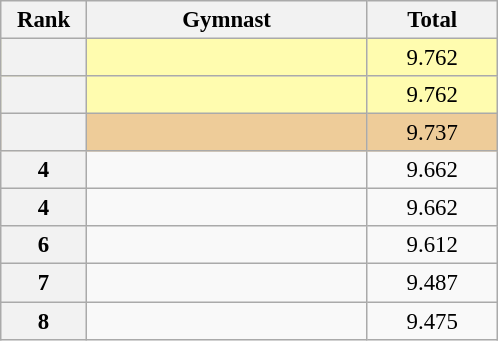<table class="wikitable sortable" style="text-align:center; font-size:95%">
<tr>
<th scope="col" style="width:50px;">Rank</th>
<th scope="col" style="width:180px;">Gymnast</th>
<th scope="col" style="width:80px;">Total</th>
</tr>
<tr style="background:#fffcaf;">
<th scope=row style="text-align:center"></th>
<td style="text-align:left;"></td>
<td>9.762</td>
</tr>
<tr style="background:#fffcaf;">
<th scope=row style="text-align:center"></th>
<td style="text-align:left;"></td>
<td>9.762</td>
</tr>
<tr style="background:#ec9;">
<th scope=row style="text-align:center"></th>
<td style="text-align:left;"></td>
<td>9.737</td>
</tr>
<tr>
<th scope=row style="text-align:center">4</th>
<td style="text-align:left;"></td>
<td>9.662</td>
</tr>
<tr>
<th scope=row style="text-align:center">4</th>
<td style="text-align:left;"></td>
<td>9.662</td>
</tr>
<tr>
<th scope=row style="text-align:center">6</th>
<td style="text-align:left;"></td>
<td>9.612</td>
</tr>
<tr>
<th scope=row style="text-align:center">7</th>
<td style="text-align:left;"></td>
<td>9.487</td>
</tr>
<tr>
<th scope=row style="text-align:center">8</th>
<td style="text-align:left;"></td>
<td>9.475</td>
</tr>
</table>
